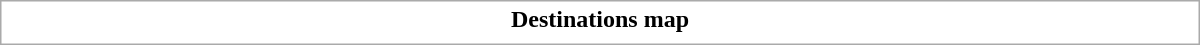<table class="collapsible uncollapsed" style="border:1px #aaa solid; width:50em; margin:0.2em auto">
<tr>
<th>Destinations map</th>
</tr>
<tr>
<td></td>
</tr>
</table>
